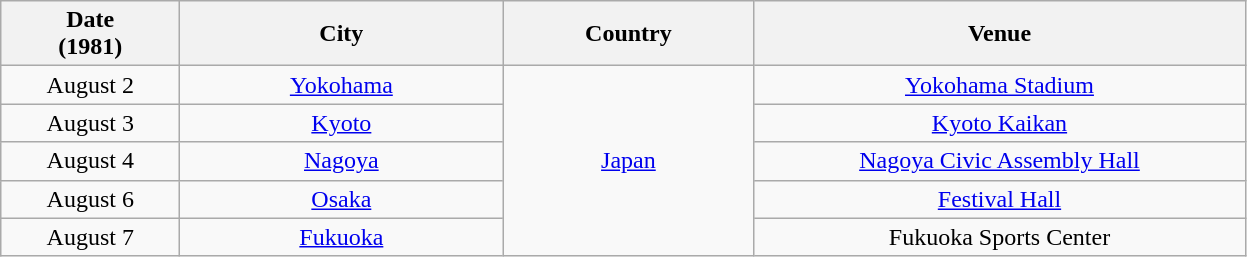<table class="wikitable sortable plainrowheaders" style="text-align:center;">
<tr>
<th scope="col" style="width:7em;">Date<br>(1981)</th>
<th scope="col" style="width:13em;">City</th>
<th scope="col" style="width:10em;">Country</th>
<th scope="col" style="width:20em;">Venue</th>
</tr>
<tr>
<td>August 2</td>
<td><a href='#'>Yokohama</a></td>
<td rowspan="5"><a href='#'>Japan</a></td>
<td><a href='#'>Yokohama Stadium</a></td>
</tr>
<tr>
<td>August 3</td>
<td><a href='#'>Kyoto</a></td>
<td><a href='#'>Kyoto Kaikan</a></td>
</tr>
<tr>
<td>August 4</td>
<td><a href='#'>Nagoya</a></td>
<td><a href='#'>Nagoya Civic Assembly Hall</a></td>
</tr>
<tr>
<td>August 6</td>
<td><a href='#'>Osaka</a></td>
<td><a href='#'>Festival Hall</a></td>
</tr>
<tr>
<td>August 7</td>
<td><a href='#'>Fukuoka</a></td>
<td>Fukuoka Sports Center</td>
</tr>
</table>
